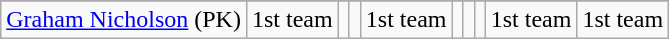<table class="wikitable sortable sortable" style="text-align: center">
<tr>
</tr>
<tr>
<td><a href='#'>Graham Nicholson</a> (PK)</td>
<td>1st team</td>
<td></td>
<td></td>
<td>1st team</td>
<td></td>
<td></td>
<td></td>
<td>1st team</td>
<td>1st team</td>
</tr>
</table>
